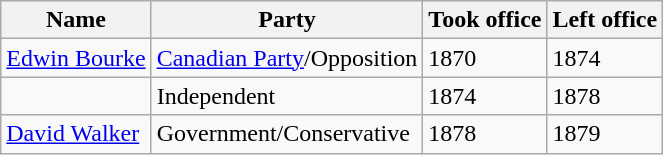<table class="wikitable">
<tr>
<th>Name</th>
<th>Party</th>
<th>Took office</th>
<th>Left office</th>
</tr>
<tr>
<td><a href='#'>Edwin Bourke</a></td>
<td><a href='#'>Canadian Party</a>/Opposition</td>
<td>1870</td>
<td>1874</td>
</tr>
<tr>
<td></td>
<td>Independent</td>
<td>1874</td>
<td>1878</td>
</tr>
<tr>
<td><a href='#'>David Walker</a></td>
<td>Government/Conservative</td>
<td>1878</td>
<td>1879</td>
</tr>
</table>
